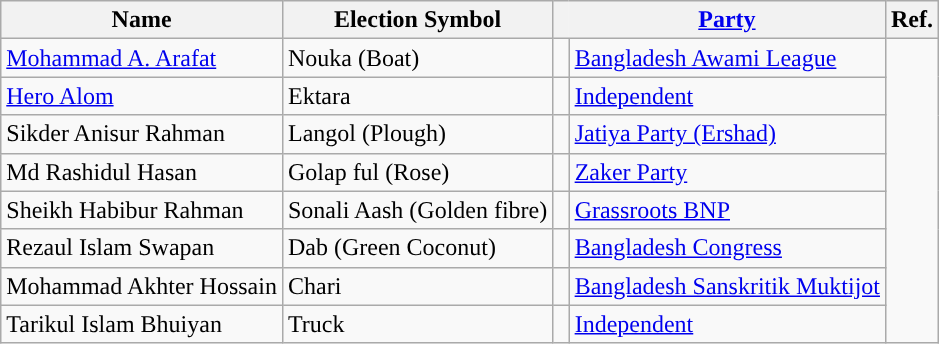<table class="wikitable">
<tr>
<th colspan="1">Name</th>
<th>Election Symbol</th>
<th class="unsortable"> </th>
<th style="border-left-style:hidden; padding:0.1em 0;"><a href='#'>Party</a></th>
<th>Ref.</th>
</tr>
<tr>
<td><a href='#'>Mohammad A. Arafat</a></td>
<td>Nouka (Boat)</td>
<td></td>
<td><a href='#'>Bangladesh Awami League</a></td>
<td rowspan="8"></td>
</tr>
<tr>
<td><a href='#'>Hero Alom</a></td>
<td>Ektara</td>
<td></td>
<td><a href='#'>Independent</a></td>
</tr>
<tr>
<td>Sikder Anisur Rahman</td>
<td>Langol (Plough)</td>
<td></td>
<td><a href='#'>Jatiya Party (Ershad)</a></td>
</tr>
<tr>
<td>Md Rashidul Hasan</td>
<td>Golap ful (Rose)</td>
<td></td>
<td><a href='#'>Zaker Party</a></td>
</tr>
<tr>
<td>Sheikh Habibur Rahman</td>
<td>Sonali Aash (Golden fibre)</td>
<td></td>
<td><a href='#'>Grassroots BNP</a></td>
</tr>
<tr>
<td>Rezaul Islam Swapan</td>
<td>Dab (Green Coconut)</td>
<td></td>
<td><a href='#'>Bangladesh Congress</a></td>
</tr>
<tr>
<td>Mohammad Akhter Hossain</td>
<td>Chari</td>
<td></td>
<td><a href='#'>Bangladesh Sanskritik Muktijot</a></td>
</tr>
<tr>
<td>Tarikul Islam Bhuiyan</td>
<td>Truck</td>
<td></td>
<td><a href='#'>Independent</a></td>
</tr>
</table>
